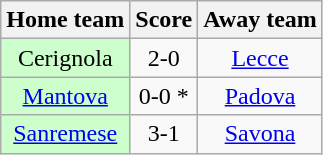<table class="wikitable" style="text-align: center">
<tr>
<th>Home team</th>
<th>Score</th>
<th>Away team</th>
</tr>
<tr>
<td bgcolor="ccffcc">Cerignola</td>
<td>2-0</td>
<td><a href='#'>Lecce</a></td>
</tr>
<tr>
<td bgcolor="ccffcc"><a href='#'>Mantova</a></td>
<td>0-0 *</td>
<td><a href='#'>Padova</a></td>
</tr>
<tr>
<td bgcolor="ccffcc"><a href='#'>Sanremese</a></td>
<td>3-1</td>
<td><a href='#'>Savona</a></td>
</tr>
</table>
